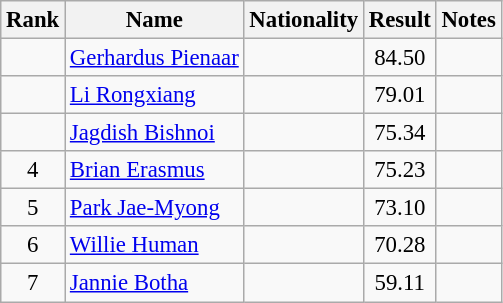<table class="wikitable sortable" style="text-align:center;font-size:95%">
<tr>
<th>Rank</th>
<th>Name</th>
<th>Nationality</th>
<th>Result</th>
<th>Notes</th>
</tr>
<tr>
<td></td>
<td align=left><a href='#'>Gerhardus Pienaar</a></td>
<td align=left></td>
<td>84.50</td>
<td></td>
</tr>
<tr>
<td></td>
<td align=left><a href='#'>Li Rongxiang</a></td>
<td align=left></td>
<td>79.01</td>
<td></td>
</tr>
<tr>
<td></td>
<td align=left><a href='#'>Jagdish Bishnoi</a></td>
<td align=left></td>
<td>75.34</td>
<td></td>
</tr>
<tr>
<td>4</td>
<td align=left><a href='#'>Brian Erasmus</a></td>
<td align=left></td>
<td>75.23</td>
<td></td>
</tr>
<tr>
<td>5</td>
<td align=left><a href='#'>Park Jae-Myong</a></td>
<td align=left></td>
<td>73.10</td>
<td></td>
</tr>
<tr>
<td>6</td>
<td align=left><a href='#'>Willie Human</a></td>
<td align=left></td>
<td>70.28</td>
<td></td>
</tr>
<tr>
<td>7</td>
<td align=left><a href='#'>Jannie Botha</a></td>
<td align=left></td>
<td>59.11</td>
<td></td>
</tr>
</table>
